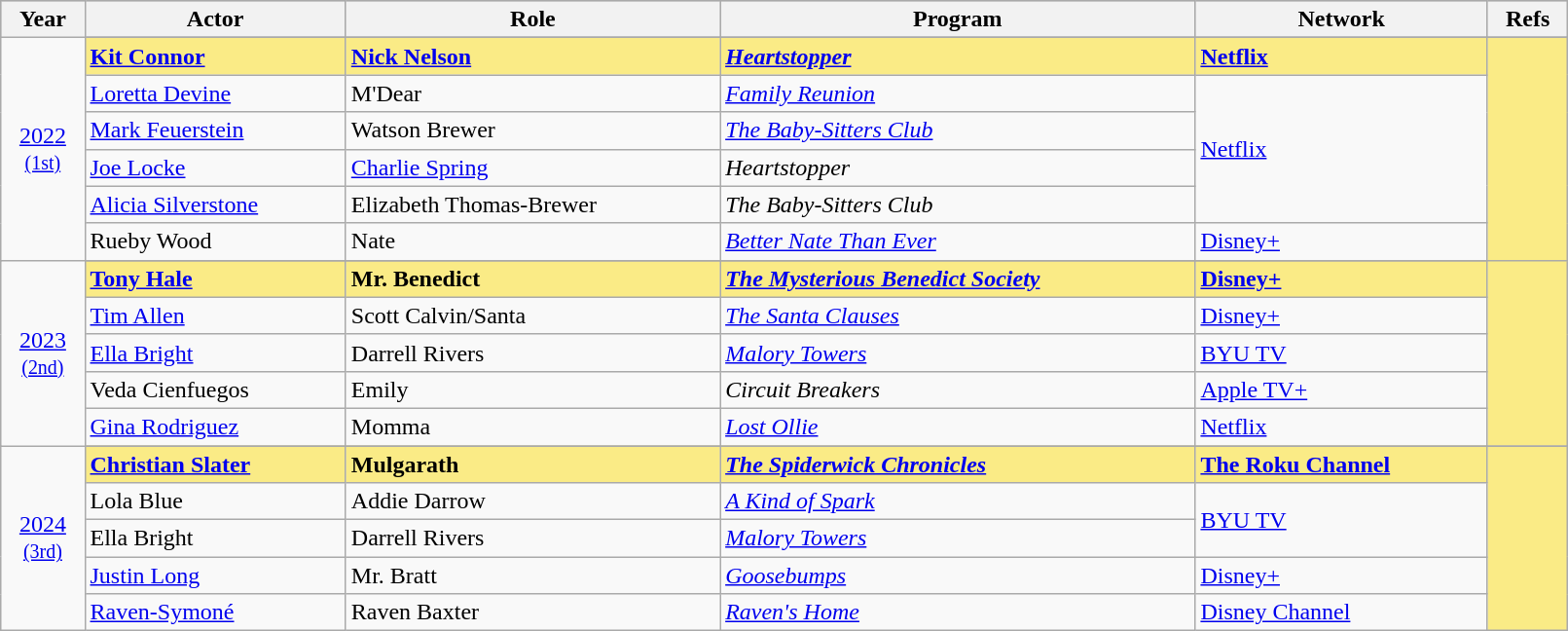<table class="wikitable"  width="85%">
<tr bgcolor="#bebebe">
<th>Year</th>
<th>Actor</th>
<th>Role</th>
<th>Program</th>
<th>Network</th>
<th>Refs</th>
</tr>
<tr>
<td rowspan=7 style="text-align:center"><a href='#'>2022</a><br><small><a href='#'>(1st)</a></small></td>
</tr>
<tr style="background:#FAEB86">
<td><strong><a href='#'>Kit Connor</a></strong></td>
<td><strong><a href='#'>Nick Nelson</a></strong></td>
<td><strong><em><a href='#'>Heartstopper</a></em></strong></td>
<td><strong><a href='#'>Netflix</a></strong></td>
<td rowspan=7 style="text-align:center"></td>
</tr>
<tr>
<td><a href='#'>Loretta Devine</a></td>
<td>M'Dear</td>
<td><em><a href='#'>Family Reunion</a></em></td>
<td rowspan=4><a href='#'>Netflix</a></td>
</tr>
<tr>
<td><a href='#'>Mark Feuerstein</a></td>
<td>Watson Brewer</td>
<td><em><a href='#'>The Baby-Sitters Club</a></em></td>
</tr>
<tr>
<td><a href='#'>Joe Locke</a></td>
<td><a href='#'>Charlie Spring</a></td>
<td><em>Heartstopper</em></td>
</tr>
<tr>
<td><a href='#'>Alicia Silverstone</a></td>
<td>Elizabeth Thomas-Brewer</td>
<td><em>The Baby-Sitters Club</em></td>
</tr>
<tr>
<td>Rueby Wood</td>
<td>Nate</td>
<td><em><a href='#'>Better Nate Than Ever</a></em></td>
<td><a href='#'>Disney+</a></td>
</tr>
<tr>
<td rowspan=6 style="text-align:center"><a href='#'>2023</a><br><small><a href='#'>(2nd)</a></small></td>
</tr>
<tr style="background:#FAEB86">
<td><strong><a href='#'>Tony Hale</a></strong></td>
<td><strong>Mr. Benedict</strong></td>
<td><strong><em><a href='#'>The Mysterious Benedict Society</a></em></strong></td>
<td><strong><a href='#'>Disney+</a></strong></td>
<td rowspan=5 style="text-align:center"></td>
</tr>
<tr>
<td><a href='#'>Tim Allen</a></td>
<td>Scott Calvin/Santa</td>
<td><em><a href='#'>The Santa Clauses</a></em></td>
<td><a href='#'>Disney+</a></td>
</tr>
<tr>
<td><a href='#'>Ella Bright</a></td>
<td>Darrell Rivers</td>
<td><em><a href='#'>Malory Towers</a></em></td>
<td><a href='#'>BYU TV</a></td>
</tr>
<tr>
<td>Veda Cienfuegos</td>
<td>Emily</td>
<td><em>Circuit Breakers</em></td>
<td><a href='#'>Apple TV+</a></td>
</tr>
<tr>
<td><a href='#'>Gina Rodriguez</a></td>
<td>Momma</td>
<td><em><a href='#'>Lost Ollie</a></em></td>
<td><a href='#'>Netflix</a></td>
</tr>
<tr>
<td rowspan=6 style="text-align:center"><a href='#'>2024</a><br><small><a href='#'>(3rd)</a></small></td>
</tr>
<tr style="background:#FAEB86">
<td><strong><a href='#'>Christian Slater</a></strong></td>
<td><strong>Mulgarath</strong></td>
<td><strong><em><a href='#'>The Spiderwick Chronicles</a></em></strong></td>
<td><strong><a href='#'>The Roku Channel</a></strong></td>
<td rowspan=6 style="text-align:center"></td>
</tr>
<tr>
<td>Lola Blue</td>
<td>Addie Darrow</td>
<td><em><a href='#'>A Kind of Spark</a></em></td>
<td rowspan="2"><a href='#'>BYU TV</a></td>
</tr>
<tr>
<td>Ella Bright</td>
<td>Darrell Rivers</td>
<td><em><a href='#'>Malory Towers</a></em></td>
</tr>
<tr>
<td><a href='#'>Justin Long</a></td>
<td>Mr. Bratt</td>
<td><em><a href='#'>Goosebumps</a></em></td>
<td><a href='#'>Disney+</a></td>
</tr>
<tr>
<td><a href='#'>Raven-Symoné</a></td>
<td>Raven Baxter</td>
<td><em><a href='#'>Raven's Home</a></em></td>
<td><a href='#'>Disney Channel</a></td>
</tr>
</table>
